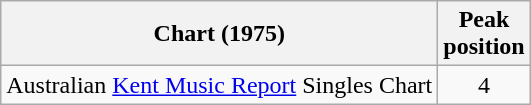<table class="wikitable">
<tr>
<th>Chart (1975)</th>
<th>Peak<br>position</th>
</tr>
<tr>
<td>Australian <a href='#'>Kent Music Report</a> Singles Chart</td>
<td align="center">4</td>
</tr>
</table>
